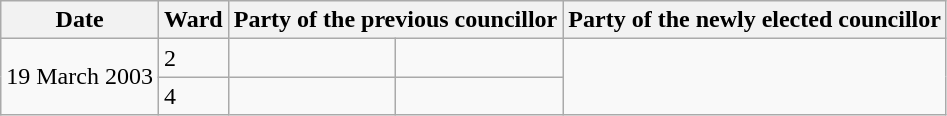<table class="wikitable">
<tr>
<th>Date</th>
<th>Ward</th>
<th colspan=2>Party of the previous councillor</th>
<th colspan=2>Party of the newly elected councillor</th>
</tr>
<tr>
<td rowspan=2>19 March 2003</td>
<td>2</td>
<td></td>
<td></td>
</tr>
<tr>
<td>4</td>
<td></td>
<td></td>
</tr>
</table>
